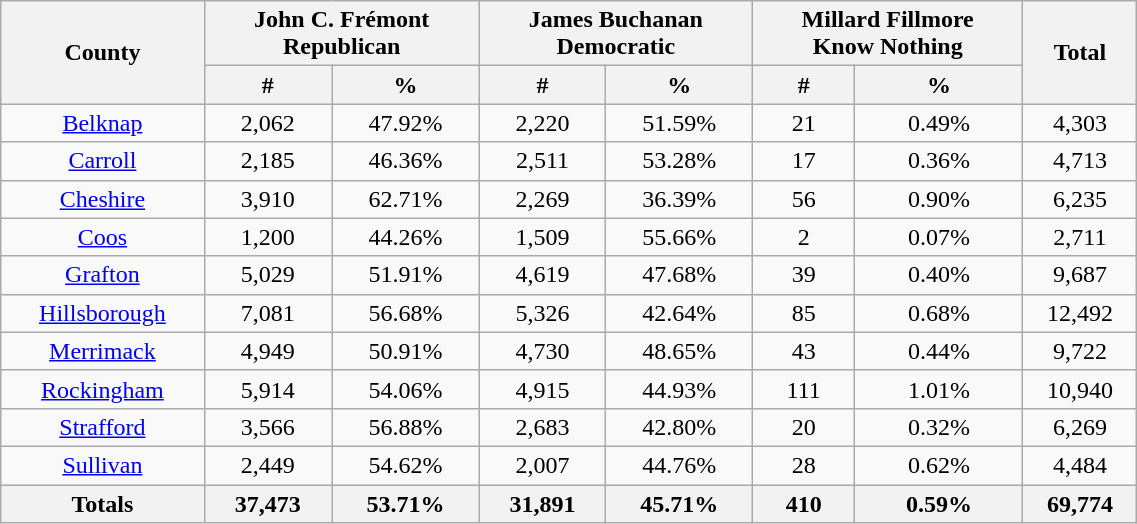<table class="wikitable sortable" width="60%" style="text-align:center">
<tr>
<th rowspan="2" style="text-align:center;">County</th>
<th colspan="2" style="text-align:center;">John C. Frémont<br>Republican</th>
<th colspan="2" style="text-align:center;">James Buchanan<br>Democratic</th>
<th colspan="2" style="text-align:center;">Millard Fillmore<br>Know Nothing</th>
<th rowspan="2" style="text-align:center;">Total</th>
</tr>
<tr>
<th data-sort-type="number" style="text-align:center;">#</th>
<th data-sort-type="number" style="text-align:center;">%</th>
<th data-sort-type="number" style="text-align:center;">#</th>
<th data-sort-type="number" style="text-align:center;">%</th>
<th data-sort-type="number" style="text-align:center;">#</th>
<th data-sort-type="number" style="text-align:center;">%</th>
</tr>
<tr style="text-align:center;">
<td><a href='#'>Belknap</a></td>
<td>2,062</td>
<td>47.92%</td>
<td>2,220</td>
<td>51.59%</td>
<td>21</td>
<td>0.49%</td>
<td>4,303</td>
</tr>
<tr style="text-align:center;">
<td><a href='#'>Carroll</a></td>
<td>2,185</td>
<td>46.36%</td>
<td>2,511</td>
<td>53.28%</td>
<td>17</td>
<td>0.36%</td>
<td>4,713</td>
</tr>
<tr style="text-align:center;">
<td><a href='#'>Cheshire</a></td>
<td>3,910</td>
<td>62.71%</td>
<td>2,269</td>
<td>36.39%</td>
<td>56</td>
<td>0.90%</td>
<td>6,235</td>
</tr>
<tr style="text-align:center;">
<td><a href='#'>Coos</a></td>
<td>1,200</td>
<td>44.26%</td>
<td>1,509</td>
<td>55.66%</td>
<td>2</td>
<td>0.07%</td>
<td>2,711</td>
</tr>
<tr style="text-align:center;">
<td><a href='#'>Grafton</a></td>
<td>5,029</td>
<td>51.91%</td>
<td>4,619</td>
<td>47.68%</td>
<td>39</td>
<td>0.40%</td>
<td>9,687</td>
</tr>
<tr style="text-align:center;">
<td><a href='#'>Hillsborough</a></td>
<td>7,081</td>
<td>56.68%</td>
<td>5,326</td>
<td>42.64%</td>
<td>85</td>
<td>0.68%</td>
<td>12,492</td>
</tr>
<tr style="text-align:center;">
<td><a href='#'>Merrimack</a></td>
<td>4,949</td>
<td>50.91%</td>
<td>4,730</td>
<td>48.65%</td>
<td>43</td>
<td>0.44%</td>
<td>9,722</td>
</tr>
<tr style="text-align:center;">
<td><a href='#'>Rockingham</a></td>
<td>5,914</td>
<td>54.06%</td>
<td>4,915</td>
<td>44.93%</td>
<td>111</td>
<td>1.01%</td>
<td>10,940</td>
</tr>
<tr style="text-align:center;">
<td><a href='#'>Strafford</a></td>
<td>3,566</td>
<td>56.88%</td>
<td>2,683</td>
<td>42.80%</td>
<td>20</td>
<td>0.32%</td>
<td>6,269</td>
</tr>
<tr style="text-align:center;">
<td><a href='#'>Sullivan</a></td>
<td>2,449</td>
<td>54.62%</td>
<td>2,007</td>
<td>44.76%</td>
<td>28</td>
<td>0.62%</td>
<td>4,484</td>
</tr>
<tr>
<th>Totals</th>
<th>37,473</th>
<th>53.71%</th>
<th>31,891</th>
<th>45.71%</th>
<th>410</th>
<th>0.59%</th>
<th>69,774</th>
</tr>
</table>
